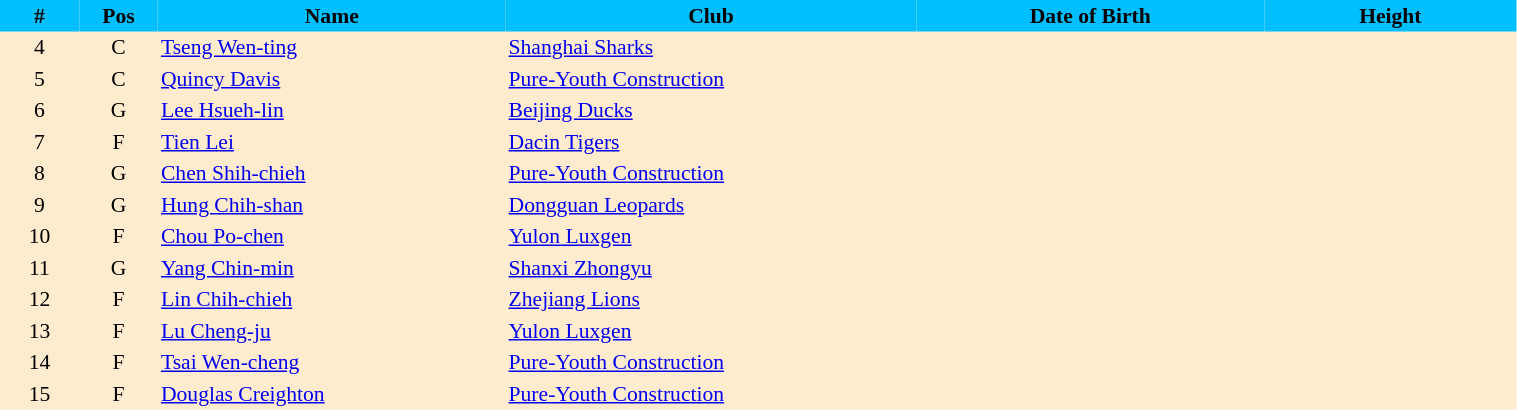<table border=0 cellpadding=2 cellspacing=0  |- bgcolor=#FFECCE style="text-align:center; font-size:90%;" width=80%>
<tr bgcolor=#00BFFF>
<th width=5%>#</th>
<th width=5%>Pos</th>
<th width=22%>Name</th>
<th width=26%>Club</th>
<th width=22%>Date of Birth</th>
<th width=16%>Height</th>
</tr>
<tr>
<td>4</td>
<td>C</td>
<td align=left><a href='#'>Tseng Wen-ting</a></td>
<td align=left> <a href='#'>Shanghai Sharks</a></td>
<td align=left></td>
<td></td>
</tr>
<tr>
<td>5</td>
<td>C</td>
<td align=left><a href='#'>Quincy Davis</a></td>
<td align=left> <a href='#'>Pure-Youth Construction</a></td>
<td align=left></td>
<td></td>
</tr>
<tr>
<td>6</td>
<td>G</td>
<td align=left><a href='#'>Lee Hsueh-lin</a></td>
<td align=left> <a href='#'>Beijing Ducks</a></td>
<td align=left></td>
<td></td>
</tr>
<tr>
<td>7</td>
<td>F</td>
<td align=left><a href='#'>Tien Lei</a></td>
<td align=left> <a href='#'>Dacin Tigers</a></td>
<td align=left></td>
<td></td>
</tr>
<tr>
<td>8</td>
<td>G</td>
<td align=left><a href='#'>Chen Shih-chieh</a></td>
<td align=left> <a href='#'>Pure-Youth Construction</a></td>
<td align=left></td>
<td></td>
</tr>
<tr>
<td>9</td>
<td>G</td>
<td align=left><a href='#'>Hung Chih-shan</a></td>
<td align=left> <a href='#'>Dongguan Leopards</a></td>
<td align=left></td>
<td></td>
</tr>
<tr>
<td>10</td>
<td>F</td>
<td align=left><a href='#'>Chou Po-chen</a></td>
<td align=left> <a href='#'>Yulon Luxgen</a></td>
<td align=left></td>
<td></td>
</tr>
<tr>
<td>11</td>
<td>G</td>
<td align=left><a href='#'>Yang Chin-min</a></td>
<td align=left> <a href='#'>Shanxi Zhongyu</a></td>
<td align=left></td>
<td></td>
</tr>
<tr>
<td>12</td>
<td>F</td>
<td align=left><a href='#'>Lin Chih-chieh</a></td>
<td align=left> <a href='#'>Zhejiang Lions</a></td>
<td align=left></td>
<td></td>
</tr>
<tr>
<td>13</td>
<td>F</td>
<td align=left><a href='#'>Lu Cheng-ju</a></td>
<td align=left> <a href='#'>Yulon Luxgen</a></td>
<td align=left></td>
<td></td>
</tr>
<tr>
<td>14</td>
<td>F</td>
<td align=left><a href='#'>Tsai Wen-cheng</a></td>
<td align=left> <a href='#'>Pure-Youth Construction</a></td>
<td align=left></td>
<td></td>
</tr>
<tr>
<td>15</td>
<td>F</td>
<td align=left><a href='#'>Douglas Creighton</a></td>
<td align=left> <a href='#'>Pure-Youth Construction</a></td>
<td align=left></td>
<td></td>
</tr>
</table>
